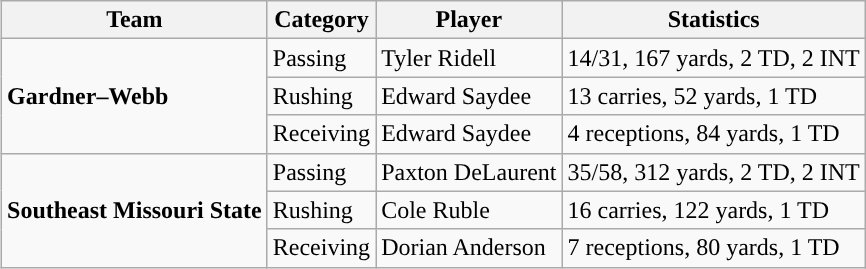<table class="wikitable" style="float: right;">
<tr>
<th>Team</th>
<th>Category</th>
<th>Player</th>
<th>Statistics</th>
</tr>
<tr>
<td rowspan=3><strong>Gardner–Webb</strong></td>
<td>Passing</td>
<td>Tyler Ridell</td>
<td>14/31, 167 yards, 2 TD, 2 INT</td>
</tr>
<tr>
<td>Rushing</td>
<td>Edward Saydee</td>
<td>13 carries, 52 yards, 1 TD</td>
</tr>
<tr>
<td>Receiving</td>
<td>Edward Saydee</td>
<td>4 receptions, 84 yards, 1 TD</td>
</tr>
<tr>
<td rowspan=3><strong>Southeast Missouri State</strong></td>
<td>Passing</td>
<td>Paxton DeLaurent</td>
<td>35/58, 312 yards, 2 TD, 2 INT</td>
</tr>
<tr>
<td>Rushing</td>
<td>Cole Ruble</td>
<td>16 carries, 122 yards, 1 TD</td>
</tr>
<tr>
<td>Receiving</td>
<td>Dorian Anderson</td>
<td>7 receptions, 80 yards, 1 TD</td>
</tr>
</table>
